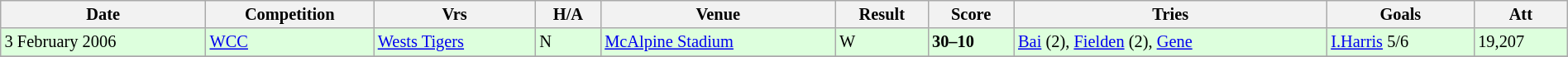<table class="wikitable" style="font-size:85%;" width="100%">
<tr>
<th>Date</th>
<th>Competition</th>
<th>Vrs</th>
<th>H/A</th>
<th>Venue</th>
<th>Result</th>
<th>Score</th>
<th>Tries</th>
<th>Goals</th>
<th>Att</th>
</tr>
<tr style="background:#ddffdd;" width=20|>
<td>3 February 2006</td>
<td><a href='#'>WCC</a></td>
<td><a href='#'>Wests Tigers</a></td>
<td>N</td>
<td><a href='#'>McAlpine Stadium</a></td>
<td>W</td>
<td><strong>30–10</strong></td>
<td><a href='#'>Bai</a> (2), <a href='#'>Fielden</a> (2), <a href='#'>Gene</a></td>
<td><a href='#'>I.Harris</a> 5/6</td>
<td>19,207</td>
</tr>
<tr>
</tr>
</table>
